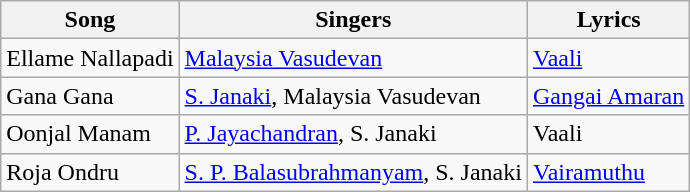<table class="wikitable">
<tr>
<th>Song</th>
<th>Singers</th>
<th>Lyrics</th>
</tr>
<tr>
<td>Ellame Nallapadi</td>
<td><a href='#'>Malaysia Vasudevan</a></td>
<td><a href='#'>Vaali</a></td>
</tr>
<tr>
<td>Gana Gana</td>
<td><a href='#'>S. Janaki</a>, Malaysia Vasudevan</td>
<td><a href='#'>Gangai Amaran</a></td>
</tr>
<tr>
<td>Oonjal Manam</td>
<td><a href='#'>P. Jayachandran</a>, S. Janaki</td>
<td>Vaali</td>
</tr>
<tr>
<td>Roja Ondru</td>
<td><a href='#'>S. P. Balasubrahmanyam</a>, S. Janaki</td>
<td><a href='#'>Vairamuthu</a></td>
</tr>
</table>
